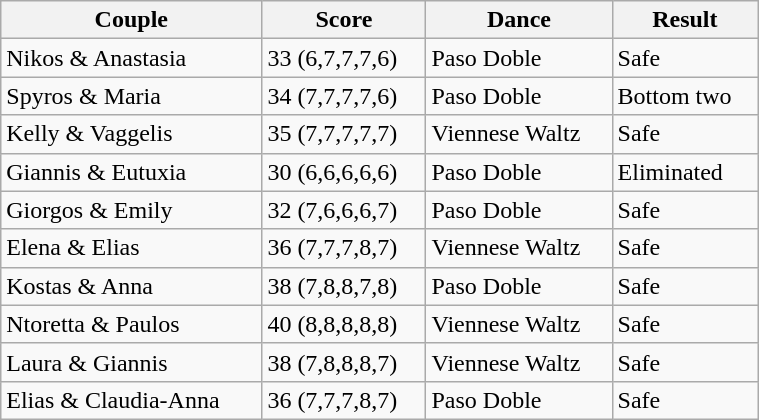<table class="wikitable" style="width:40%;">
<tr>
<th>Couple</th>
<th>Score</th>
<th>Dance</th>
<th>Result</th>
</tr>
<tr>
<td>Nikos & Anastasia</td>
<td>33 (6,7,7,7,6)</td>
<td>Paso Doble</td>
<td>Safe</td>
</tr>
<tr>
<td>Spyros & Maria</td>
<td>34 (7,7,7,7,6)</td>
<td>Paso Doble</td>
<td>Bottom two</td>
</tr>
<tr>
<td>Kelly & Vaggelis</td>
<td>35 (7,7,7,7,7)</td>
<td>Viennese Waltz</td>
<td>Safe</td>
</tr>
<tr>
<td>Giannis & Eutuxia</td>
<td>30 (6,6,6,6,6)</td>
<td>Paso Doble</td>
<td>Eliminated</td>
</tr>
<tr>
<td>Giorgos & Emily</td>
<td>32 (7,6,6,6,7)</td>
<td>Paso Doble</td>
<td>Safe</td>
</tr>
<tr>
<td>Elena & Elias</td>
<td>36 (7,7,7,8,7)</td>
<td>Viennese Waltz</td>
<td>Safe</td>
</tr>
<tr>
<td>Kostas & Anna</td>
<td>38 (7,8,8,7,8)</td>
<td>Paso Doble</td>
<td>Safe</td>
</tr>
<tr>
<td>Ntoretta & Paulos</td>
<td>40 (8,8,8,8,8)</td>
<td>Viennese Waltz</td>
<td>Safe</td>
</tr>
<tr>
<td>Laura & Giannis</td>
<td>38 (7,8,8,8,7)</td>
<td>Viennese Waltz</td>
<td>Safe</td>
</tr>
<tr>
<td>Elias & Claudia-Anna</td>
<td>36 (7,7,7,8,7)</td>
<td>Paso Doble</td>
<td>Safe</td>
</tr>
</table>
